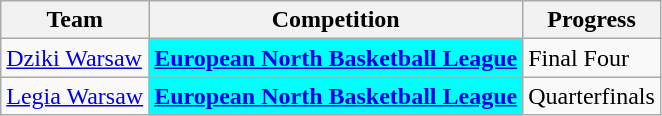<table class="wikitable sortable">
<tr>
<th>Team</th>
<th>Competition</th>
<th>Progress</th>
</tr>
<tr>
<td><a href='#'>Dziki Warsaw</a></td>
<td rowspan="1" style="background-color:cyan;color:white;text-align:center"><strong><a href='#'><span>European North Basketball League</span></a></strong></td>
<td>Final Four</td>
</tr>
<tr>
<td><a href='#'>Legia Warsaw</a></td>
<td rowspan="1" style="background-color:cyan;color:white;text-align:center"><strong><a href='#'><span>European North Basketball League</span></a></strong></td>
<td>Quarterfinals</td>
</tr>
</table>
